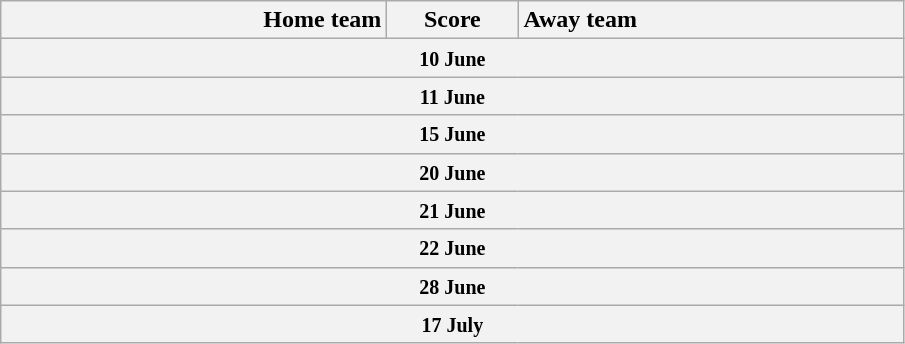<table class="wikitable" style="border-collapse: collapse;">
<tr>
<th style="text-align:right; width:250px">Home team</th>
<th style="width:80px">Score</th>
<th style="text-align:left; width:250px">Away team</th>
</tr>
<tr>
<th colspan="3" align="center"><small>10 June</small><br></th>
</tr>
<tr>
<th colspan="3" align="center"><small>11 June</small><br></th>
</tr>
<tr>
<th colspan="3" align="center"><small>15 June</small><br></th>
</tr>
<tr>
<th colspan="3" align="center"><small>20 June</small><br>


</th>
</tr>
<tr>
<th colspan="3" align="center"><small>21 June</small><br>

















</th>
</tr>
<tr>
<th colspan="3" align="center"><small>22 June</small><br>




</th>
</tr>
<tr>
<th colspan="3" align="center"><small>28 June</small><br></th>
</tr>
<tr>
<th colspan="3" align="center"><small>17 July</small><br></th>
</tr>
</table>
